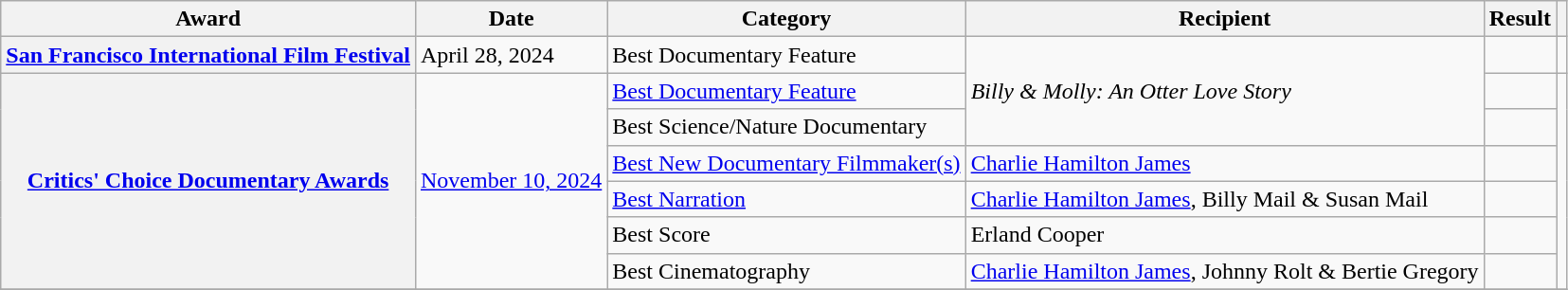<table class="wikitable sortable plainrowheaders">
<tr>
<th>Award</th>
<th>Date</th>
<th>Category</th>
<th>Recipient</th>
<th>Result</th>
<th></th>
</tr>
<tr>
<th scope="row"><a href='#'>San Francisco International Film Festival</a></th>
<td>April 28, 2024</td>
<td>Best Documentary Feature</td>
<td rowspan="3"><em>Billy & Molly: An Otter Love Story</em></td>
<td></td>
<td align="center"></td>
</tr>
<tr>
<th rowspan="6" scope="row"><a href='#'>Critics' Choice Documentary Awards</a></th>
<td rowspan="6"><a href='#'>November 10, 2024</a></td>
<td><a href='#'>Best Documentary Feature</a></td>
<td></td>
<td rowspan="6" align="center"></td>
</tr>
<tr>
<td>Best Science/Nature Documentary</td>
<td></td>
</tr>
<tr>
<td><a href='#'>Best New Documentary Filmmaker(s)</a></td>
<td><a href='#'>Charlie Hamilton James</a></td>
<td></td>
</tr>
<tr>
<td><a href='#'>Best Narration</a></td>
<td><a href='#'>Charlie Hamilton James</a>, Billy Mail & Susan Mail</td>
<td></td>
</tr>
<tr>
<td>Best Score</td>
<td>Erland Cooper</td>
<td></td>
</tr>
<tr>
<td>Best Cinematography</td>
<td><a href='#'>Charlie Hamilton James</a>, Johnny Rolt & Bertie Gregory</td>
<td></td>
</tr>
<tr>
</tr>
</table>
